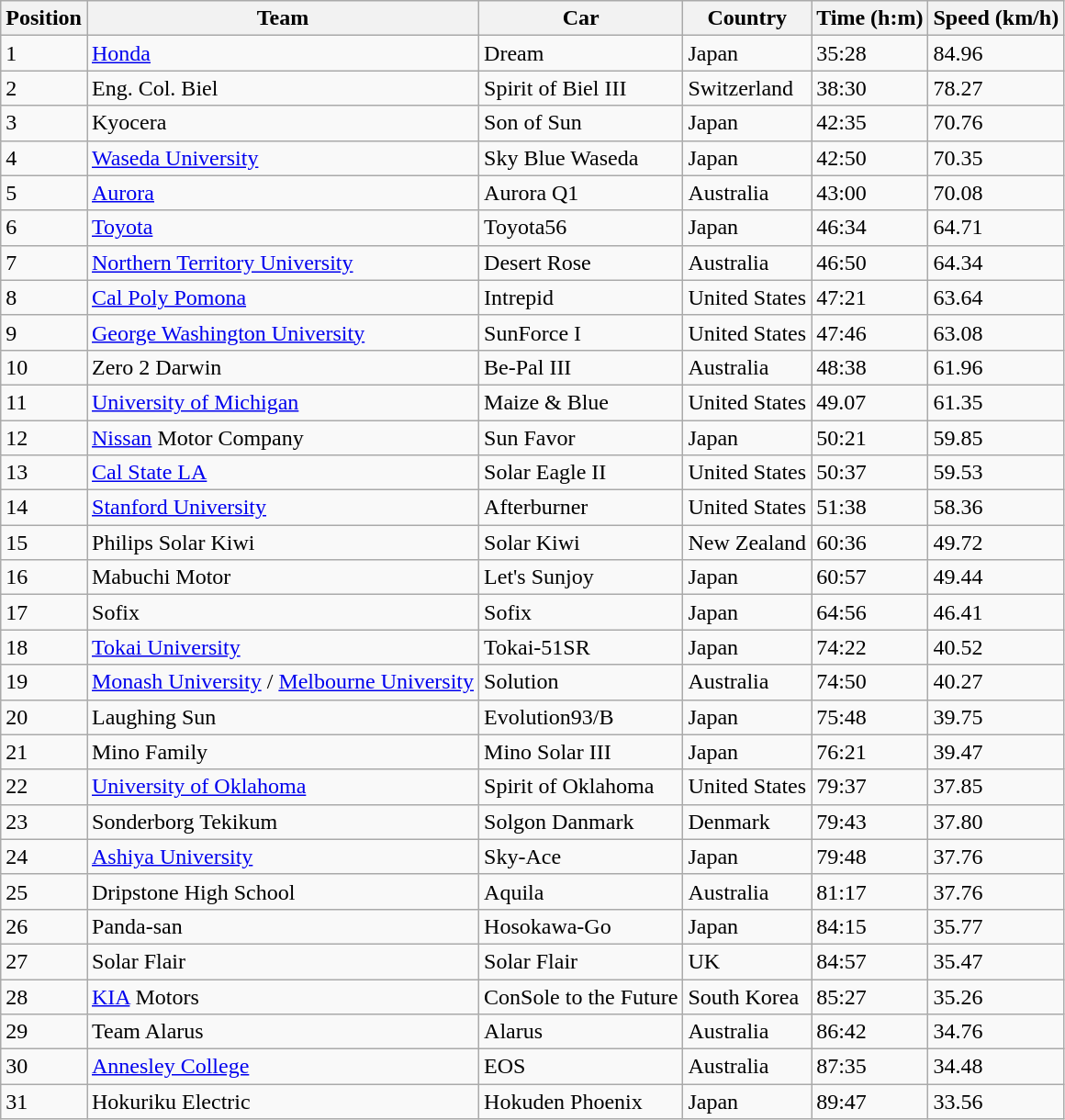<table class="wikitable">
<tr>
<th>Position</th>
<th>Team</th>
<th>Car</th>
<th>Country</th>
<th>Time (h:m)</th>
<th>Speed (km/h)</th>
</tr>
<tr>
<td>1</td>
<td><a href='#'>Honda</a></td>
<td>Dream</td>
<td>Japan</td>
<td>35:28</td>
<td>84.96</td>
</tr>
<tr>
<td>2</td>
<td>Eng. Col. Biel</td>
<td>Spirit of Biel III</td>
<td>Switzerland</td>
<td>38:30</td>
<td>78.27</td>
</tr>
<tr>
<td>3</td>
<td>Kyocera</td>
<td>Son of Sun</td>
<td>Japan</td>
<td>42:35</td>
<td>70.76</td>
</tr>
<tr>
<td>4</td>
<td><a href='#'>Waseda University</a></td>
<td>Sky Blue Waseda</td>
<td>Japan</td>
<td>42:50</td>
<td>70.35</td>
</tr>
<tr>
<td>5</td>
<td><a href='#'>Aurora</a></td>
<td>Aurora Q1</td>
<td>Australia</td>
<td>43:00</td>
<td>70.08</td>
</tr>
<tr>
<td>6</td>
<td><a href='#'>Toyota</a></td>
<td>Toyota56</td>
<td>Japan</td>
<td>46:34</td>
<td>64.71</td>
</tr>
<tr>
<td>7</td>
<td><a href='#'>Northern Territory University</a></td>
<td>Desert Rose</td>
<td>Australia</td>
<td>46:50</td>
<td>64.34</td>
</tr>
<tr>
<td>8</td>
<td><a href='#'>Cal Poly Pomona</a></td>
<td>Intrepid</td>
<td>United States</td>
<td>47:21</td>
<td>63.64</td>
</tr>
<tr>
<td>9</td>
<td><a href='#'>George Washington University</a></td>
<td>SunForce I</td>
<td>United States</td>
<td>47:46</td>
<td>63.08</td>
</tr>
<tr>
<td>10</td>
<td>Zero 2 Darwin</td>
<td>Be-Pal III</td>
<td>Australia</td>
<td>48:38</td>
<td>61.96</td>
</tr>
<tr>
<td>11</td>
<td><a href='#'>University of Michigan</a></td>
<td>Maize & Blue</td>
<td>United States</td>
<td>49.07</td>
<td>61.35</td>
</tr>
<tr>
<td>12</td>
<td><a href='#'>Nissan</a> Motor Company</td>
<td>Sun Favor</td>
<td>Japan</td>
<td>50:21</td>
<td>59.85</td>
</tr>
<tr>
<td>13</td>
<td><a href='#'>Cal State LA</a></td>
<td>Solar Eagle II</td>
<td>United States</td>
<td>50:37</td>
<td>59.53</td>
</tr>
<tr>
<td>14</td>
<td><a href='#'>Stanford University</a></td>
<td>Afterburner</td>
<td>United States</td>
<td>51:38</td>
<td>58.36</td>
</tr>
<tr>
<td>15</td>
<td>Philips Solar Kiwi</td>
<td>Solar Kiwi</td>
<td>New Zealand</td>
<td>60:36</td>
<td>49.72</td>
</tr>
<tr>
<td>16</td>
<td>Mabuchi Motor</td>
<td>Let's Sunjoy</td>
<td>Japan</td>
<td>60:57</td>
<td>49.44</td>
</tr>
<tr>
<td>17</td>
<td>Sofix</td>
<td>Sofix</td>
<td>Japan</td>
<td>64:56</td>
<td>46.41</td>
</tr>
<tr>
<td>18</td>
<td><a href='#'>Tokai University</a></td>
<td>Tokai-51SR</td>
<td>Japan</td>
<td>74:22</td>
<td>40.52</td>
</tr>
<tr>
<td>19</td>
<td><a href='#'>Monash University</a> / <a href='#'>Melbourne University</a></td>
<td>Solution</td>
<td>Australia</td>
<td>74:50</td>
<td>40.27</td>
</tr>
<tr>
<td>20</td>
<td>Laughing Sun</td>
<td>Evolution93/B</td>
<td>Japan</td>
<td>75:48</td>
<td>39.75</td>
</tr>
<tr>
<td>21</td>
<td>Mino Family</td>
<td>Mino Solar III</td>
<td>Japan</td>
<td>76:21</td>
<td>39.47</td>
</tr>
<tr>
<td>22</td>
<td><a href='#'>University of Oklahoma</a></td>
<td>Spirit of Oklahoma</td>
<td>United States</td>
<td>79:37</td>
<td>37.85</td>
</tr>
<tr>
<td>23</td>
<td>Sonderborg Tekikum</td>
<td>Solgon Danmark</td>
<td>Denmark</td>
<td>79:43</td>
<td>37.80</td>
</tr>
<tr>
<td>24</td>
<td><a href='#'>Ashiya University</a></td>
<td>Sky-Ace</td>
<td>Japan</td>
<td>79:48</td>
<td>37.76</td>
</tr>
<tr>
<td>25</td>
<td>Dripstone High School</td>
<td>Aquila</td>
<td>Australia</td>
<td>81:17</td>
<td>37.76</td>
</tr>
<tr>
<td>26</td>
<td>Panda-san</td>
<td>Hosokawa-Go</td>
<td>Japan</td>
<td>84:15</td>
<td>35.77</td>
</tr>
<tr>
<td>27</td>
<td>Solar Flair</td>
<td>Solar Flair</td>
<td>UK</td>
<td>84:57</td>
<td>35.47</td>
</tr>
<tr>
<td>28</td>
<td><a href='#'>KIA</a> Motors</td>
<td>ConSole to the Future</td>
<td>South Korea</td>
<td>85:27</td>
<td>35.26</td>
</tr>
<tr>
<td>29</td>
<td>Team Alarus</td>
<td>Alarus</td>
<td>Australia</td>
<td>86:42</td>
<td>34.76</td>
</tr>
<tr>
<td>30</td>
<td><a href='#'>Annesley College</a></td>
<td>EOS</td>
<td>Australia</td>
<td>87:35</td>
<td>34.48</td>
</tr>
<tr>
<td>31</td>
<td>Hokuriku Electric</td>
<td>Hokuden Phoenix</td>
<td>Japan</td>
<td>89:47</td>
<td>33.56</td>
</tr>
</table>
